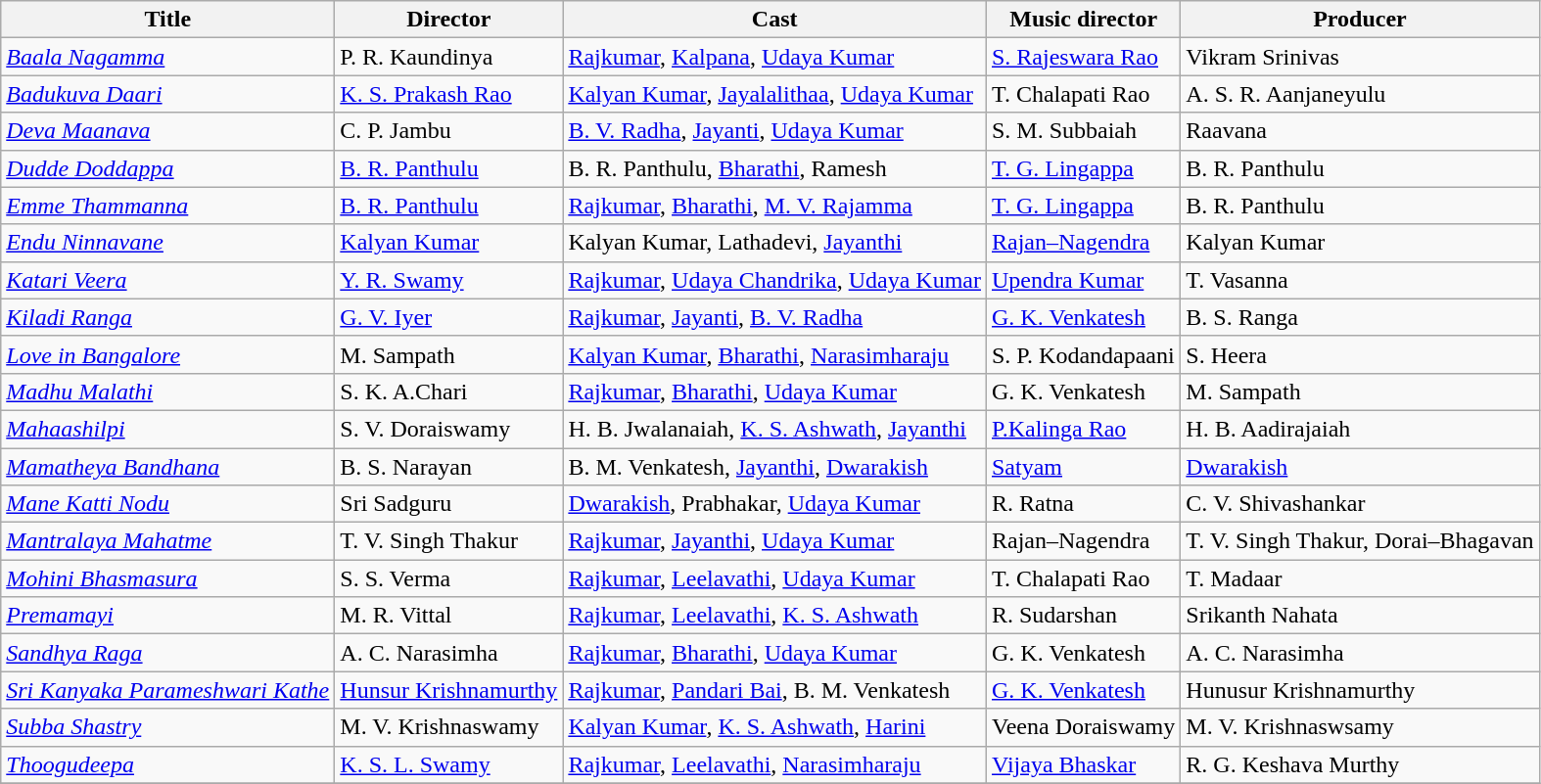<table class="wikitable sortable">
<tr>
<th>Title</th>
<th>Director</th>
<th>Cast</th>
<th>Music director</th>
<th>Producer</th>
</tr>
<tr>
<td><em><a href='#'>Baala Nagamma</a></em></td>
<td>P. R. Kaundinya</td>
<td><a href='#'>Rajkumar</a>, <a href='#'>Kalpana</a>, <a href='#'>Udaya Kumar</a></td>
<td><a href='#'>S. Rajeswara Rao</a></td>
<td>Vikram Srinivas</td>
</tr>
<tr>
<td><em><a href='#'>Badukuva Daari</a></em></td>
<td><a href='#'>K. S. Prakash Rao</a></td>
<td><a href='#'>Kalyan Kumar</a>, <a href='#'>Jayalalithaa</a>, <a href='#'>Udaya Kumar</a></td>
<td>T. Chalapati Rao</td>
<td>A. S. R. Aanjaneyulu</td>
</tr>
<tr>
<td><em><a href='#'>Deva Maanava</a></em></td>
<td>C. P. Jambu</td>
<td><a href='#'>B. V. Radha</a>, <a href='#'>Jayanti</a>, <a href='#'>Udaya Kumar</a></td>
<td>S. M. Subbaiah</td>
<td>Raavana</td>
</tr>
<tr>
<td><em><a href='#'>Dudde Doddappa</a></em></td>
<td><a href='#'>B. R. Panthulu</a></td>
<td>B. R. Panthulu, <a href='#'>Bharathi</a>, Ramesh</td>
<td><a href='#'>T. G. Lingappa</a></td>
<td>B. R. Panthulu</td>
</tr>
<tr>
<td><em><a href='#'>Emme Thammanna</a></em></td>
<td><a href='#'>B. R. Panthulu</a></td>
<td><a href='#'>Rajkumar</a>, <a href='#'>Bharathi</a>, <a href='#'>M. V. Rajamma</a></td>
<td><a href='#'>T. G. Lingappa</a></td>
<td>B. R. Panthulu</td>
</tr>
<tr>
<td><em><a href='#'>Endu Ninnavane</a></em></td>
<td><a href='#'>Kalyan Kumar</a></td>
<td>Kalyan Kumar, Lathadevi, <a href='#'>Jayanthi</a></td>
<td><a href='#'>Rajan–Nagendra</a></td>
<td>Kalyan Kumar</td>
</tr>
<tr>
<td><em><a href='#'>Katari Veera</a></em></td>
<td><a href='#'>Y. R. Swamy</a></td>
<td><a href='#'>Rajkumar</a>, <a href='#'>Udaya Chandrika</a>, <a href='#'>Udaya Kumar</a></td>
<td><a href='#'>Upendra Kumar</a></td>
<td>T. Vasanna</td>
</tr>
<tr>
<td><em><a href='#'>Kiladi Ranga</a></em></td>
<td><a href='#'>G. V. Iyer</a></td>
<td><a href='#'>Rajkumar</a>, <a href='#'>Jayanti</a>, <a href='#'>B. V. Radha</a></td>
<td><a href='#'>G. K. Venkatesh</a></td>
<td>B. S. Ranga</td>
</tr>
<tr>
<td><em><a href='#'>Love in Bangalore</a></em></td>
<td>M. Sampath</td>
<td><a href='#'>Kalyan Kumar</a>, <a href='#'>Bharathi</a>, <a href='#'>Narasimharaju</a></td>
<td>S. P. Kodandapaani</td>
<td>S. Heera</td>
</tr>
<tr>
<td><em><a href='#'>Madhu Malathi</a></em></td>
<td>S. K. A.Chari</td>
<td><a href='#'>Rajkumar</a>, <a href='#'>Bharathi</a>, <a href='#'>Udaya Kumar</a></td>
<td>G. K. Venkatesh</td>
<td>M. Sampath</td>
</tr>
<tr>
<td><em><a href='#'>Mahaashilpi</a></em></td>
<td>S. V. Doraiswamy</td>
<td>H. B. Jwalanaiah, <a href='#'>K. S. Ashwath</a>, <a href='#'>Jayanthi</a></td>
<td><a href='#'>P.Kalinga Rao</a></td>
<td>H. B. Aadirajaiah</td>
</tr>
<tr>
<td><em><a href='#'>Mamatheya Bandhana</a></em></td>
<td>B. S. Narayan</td>
<td>B. M. Venkatesh, <a href='#'>Jayanthi</a>, <a href='#'>Dwarakish</a></td>
<td><a href='#'>Satyam</a></td>
<td><a href='#'>Dwarakish</a></td>
</tr>
<tr>
<td><em><a href='#'>Mane Katti Nodu</a></em></td>
<td>Sri Sadguru</td>
<td><a href='#'>Dwarakish</a>, Prabhakar, <a href='#'>Udaya Kumar</a></td>
<td>R. Ratna</td>
<td>C. V. Shivashankar</td>
</tr>
<tr>
<td><em><a href='#'>Mantralaya Mahatme</a></em></td>
<td>T. V. Singh Thakur</td>
<td><a href='#'>Rajkumar</a>, <a href='#'>Jayanthi</a>, <a href='#'>Udaya Kumar</a></td>
<td>Rajan–Nagendra</td>
<td>T. V. Singh Thakur, Dorai–Bhagavan</td>
</tr>
<tr>
<td><em><a href='#'>Mohini Bhasmasura</a></em></td>
<td>S. S. Verma</td>
<td><a href='#'>Rajkumar</a>, <a href='#'>Leelavathi</a>, <a href='#'>Udaya Kumar</a></td>
<td>T. Chalapati Rao</td>
<td>T. Madaar</td>
</tr>
<tr>
<td><em><a href='#'>Premamayi</a></em></td>
<td>M. R. Vittal</td>
<td><a href='#'>Rajkumar</a>, <a href='#'>Leelavathi</a>, <a href='#'>K. S. Ashwath</a></td>
<td>R. Sudarshan</td>
<td>Srikanth Nahata</td>
</tr>
<tr>
<td><em><a href='#'>Sandhya Raga</a></em></td>
<td>A. C. Narasimha</td>
<td><a href='#'>Rajkumar</a>, <a href='#'>Bharathi</a>, <a href='#'>Udaya Kumar</a></td>
<td>G. K. Venkatesh</td>
<td>A. C. Narasimha</td>
</tr>
<tr>
<td><em><a href='#'>Sri Kanyaka Parameshwari Kathe</a></em></td>
<td><a href='#'>Hunsur Krishnamurthy</a></td>
<td><a href='#'>Rajkumar</a>, <a href='#'>Pandari Bai</a>, B. M. Venkatesh</td>
<td><a href='#'>G. K. Venkatesh</a></td>
<td>Hunusur Krishnamurthy</td>
</tr>
<tr>
<td><em><a href='#'>Subba Shastry</a></em></td>
<td>M. V. Krishnaswamy</td>
<td><a href='#'>Kalyan Kumar</a>, <a href='#'>K. S. Ashwath</a>, <a href='#'>Harini</a></td>
<td>Veena Doraiswamy</td>
<td>M. V. Krishnaswsamy</td>
</tr>
<tr>
<td><em><a href='#'>Thoogudeepa</a></em></td>
<td><a href='#'>K. S. L. Swamy</a></td>
<td><a href='#'>Rajkumar</a>, <a href='#'>Leelavathi</a>, <a href='#'>Narasimharaju</a></td>
<td><a href='#'>Vijaya Bhaskar</a></td>
<td>R. G. Keshava Murthy</td>
</tr>
<tr>
</tr>
</table>
